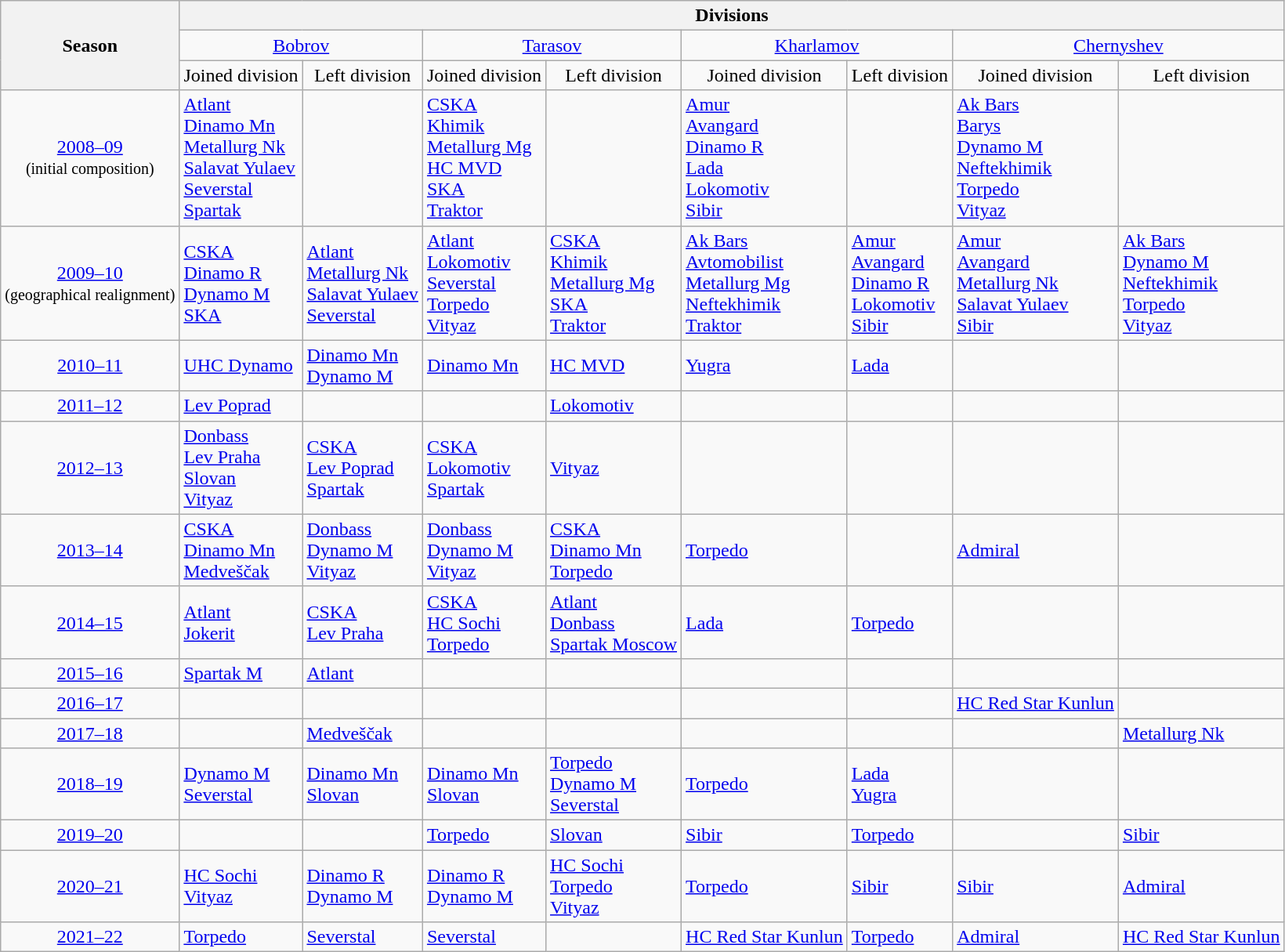<table class="wikitable">
<tr>
<th rowspan=3>Season</th>
<th colspan=10>Divisions</th>
</tr>
<tr>
<td colspan=2 align="center"><a href='#'>Bobrov</a></td>
<td colspan=2 align="center"><a href='#'>Tarasov</a></td>
<td colspan=2 align="center"><a href='#'>Kharlamov</a></td>
<td colspan=2 align="center"><a href='#'>Chernyshev</a></td>
</tr>
<tr>
<td align="center">Joined division</td>
<td align="center">Left division</td>
<td align="center">Joined division</td>
<td align="center">Left division</td>
<td align="center">Joined division</td>
<td align="center">Left division</td>
<td align="center">Joined division</td>
<td align="center">Left division</td>
</tr>
<tr>
<td align="center"><a href='#'>2008–09</a><br><small>(initial composition)</small></td>
<td> <a href='#'>Atlant</a><br> <a href='#'>Dinamo Mn</a><br> <a href='#'>Metallurg Nk</a><br> <a href='#'>Salavat Yulaev</a><br> <a href='#'>Severstal</a><br> <a href='#'>Spartak</a></td>
<td></td>
<td> <a href='#'>CSKA</a><br> <a href='#'>Khimik</a><br> <a href='#'>Metallurg Mg</a><br> <a href='#'>HC MVD</a><br> <a href='#'>SKA</a><br> <a href='#'>Traktor</a></td>
<td></td>
<td> <a href='#'>Amur</a><br> <a href='#'>Avangard</a><br> <a href='#'>Dinamo R</a><br> <a href='#'>Lada</a><br> <a href='#'>Lokomotiv</a><br> <a href='#'>Sibir</a></td>
<td></td>
<td> <a href='#'>Ak Bars</a><br> <a href='#'>Barys</a><br> <a href='#'>Dynamo M</a><br> <a href='#'>Neftekhimik</a><br> <a href='#'>Torpedo</a><br> <a href='#'>Vityaz</a></td>
<td></td>
</tr>
<tr>
<td align="center"><a href='#'>2009–10</a><br><small>(geographical realignment)</small></td>
<td> <a href='#'>CSKA</a><br> <a href='#'>Dinamo R</a><br> <a href='#'>Dynamo M</a><br> <a href='#'>SKA</a></td>
<td> <a href='#'>Atlant</a><br> <a href='#'>Metallurg Nk</a><br> <a href='#'>Salavat Yulaev</a><br> <a href='#'>Severstal</a></td>
<td> <a href='#'>Atlant</a><br> <a href='#'>Lokomotiv</a><br> <a href='#'>Severstal</a><br> <a href='#'>Torpedo</a><br> <a href='#'>Vityaz</a></td>
<td> <a href='#'>CSKA</a><br> <a href='#'>Khimik</a><br> <a href='#'>Metallurg Mg</a><br> <a href='#'>SKA</a><br> <a href='#'>Traktor</a></td>
<td> <a href='#'>Ak Bars</a><br> <a href='#'>Avtomobilist</a><br> <a href='#'>Metallurg Mg</a><br> <a href='#'>Neftekhimik</a><br> <a href='#'>Traktor</a></td>
<td> <a href='#'>Amur</a><br> <a href='#'>Avangard</a><br> <a href='#'>Dinamo R</a><br> <a href='#'>Lokomotiv</a><br> <a href='#'>Sibir</a></td>
<td> <a href='#'>Amur</a><br> <a href='#'>Avangard</a><br> <a href='#'>Metallurg Nk</a><br> <a href='#'>Salavat Yulaev</a><br> <a href='#'>Sibir</a></td>
<td> <a href='#'>Ak Bars</a><br> <a href='#'>Dynamo M</a><br> <a href='#'>Neftekhimik</a><br> <a href='#'>Torpedo</a><br> <a href='#'>Vityaz</a></td>
</tr>
<tr>
<td align="center"><a href='#'>2010–11</a></td>
<td> <a href='#'>UHC Dynamo</a></td>
<td> <a href='#'>Dinamo Mn</a><br> <a href='#'>Dynamo M</a></td>
<td> <a href='#'>Dinamo Mn</a></td>
<td> <a href='#'>HC MVD</a></td>
<td> <a href='#'>Yugra</a></td>
<td> <a href='#'>Lada</a></td>
<td></td>
<td></td>
</tr>
<tr>
<td align="center"><a href='#'>2011–12</a></td>
<td> <a href='#'>Lev Poprad</a></td>
<td></td>
<td></td>
<td> <a href='#'>Lokomotiv</a></td>
<td></td>
<td></td>
<td></td>
<td></td>
</tr>
<tr>
<td align="center"><a href='#'>2012–13</a></td>
<td> <a href='#'>Donbass</a><br> <a href='#'>Lev Praha</a><br> <a href='#'>Slovan</a><br> <a href='#'>Vityaz</a></td>
<td> <a href='#'>CSKA</a><br> <a href='#'>Lev Poprad</a><br> <a href='#'>Spartak</a></td>
<td> <a href='#'>CSKA</a><br> <a href='#'>Lokomotiv</a><br> <a href='#'>Spartak</a></td>
<td> <a href='#'>Vityaz</a></td>
<td></td>
<td></td>
<td></td>
<td></td>
</tr>
<tr>
<td align="center"><a href='#'>2013–14</a></td>
<td> <a href='#'>CSKA</a><br> <a href='#'>Dinamo Mn</a><br> <a href='#'>Medveščak</a></td>
<td> <a href='#'>Donbass</a><br> <a href='#'>Dynamo M</a><br> <a href='#'>Vityaz</a></td>
<td> <a href='#'>Donbass</a><br> <a href='#'>Dynamo M</a><br> <a href='#'>Vityaz</a></td>
<td> <a href='#'>CSKA</a><br> <a href='#'>Dinamo Mn</a><br> <a href='#'>Torpedo</a></td>
<td> <a href='#'>Torpedo</a></td>
<td></td>
<td> <a href='#'>Admiral</a></td>
<td></td>
</tr>
<tr>
<td align="center"><a href='#'>2014–15</a></td>
<td> <a href='#'>Atlant</a><br> <a href='#'>Jokerit</a></td>
<td> <a href='#'>CSKA</a><br> <a href='#'>Lev Praha</a></td>
<td> <a href='#'>CSKA</a><br> <a href='#'>HC Sochi</a><br> <a href='#'>Torpedo</a></td>
<td> <a href='#'>Atlant</a><br> <a href='#'>Donbass</a><br> <a href='#'>Spartak Moscow</a></td>
<td> <a href='#'>Lada</a></td>
<td> <a href='#'>Torpedo</a></td>
<td></td>
<td></td>
</tr>
<tr>
<td align="center"><a href='#'>2015–16</a></td>
<td> <a href='#'>Spartak M</a></td>
<td> <a href='#'>Atlant</a></td>
<td></td>
<td></td>
<td></td>
<td></td>
<td></td>
<td></td>
</tr>
<tr>
<td align="center"><a href='#'>2016–17</a></td>
<td></td>
<td></td>
<td></td>
<td></td>
<td></td>
<td></td>
<td> <a href='#'>HC Red Star Kunlun</a></td>
<td></td>
</tr>
<tr>
<td align="center"><a href='#'>2017–18</a></td>
<td></td>
<td> <a href='#'>Medveščak</a></td>
<td></td>
<td></td>
<td></td>
<td></td>
<td></td>
<td> <a href='#'>Metallurg Nk</a></td>
</tr>
<tr>
<td align="center"><a href='#'>2018–19</a></td>
<td> <a href='#'>Dynamo M</a><br> <a href='#'>Severstal</a></td>
<td> <a href='#'>Dinamo Mn</a><br> <a href='#'>Slovan</a></td>
<td> <a href='#'>Dinamo Mn</a><br> <a href='#'>Slovan</a></td>
<td> <a href='#'>Torpedo</a><br> <a href='#'>Dynamo M</a><br> <a href='#'>Severstal</a></td>
<td> <a href='#'>Torpedo</a></td>
<td> <a href='#'>Lada</a><br> <a href='#'>Yugra</a></td>
<td></td>
<td></td>
</tr>
<tr>
<td align="center"><a href='#'>2019–20</a></td>
<td></td>
<td></td>
<td> <a href='#'>Torpedo</a></td>
<td> <a href='#'>Slovan</a></td>
<td> <a href='#'>Sibir</a></td>
<td> <a href='#'>Torpedo</a></td>
<td></td>
<td> <a href='#'>Sibir</a></td>
</tr>
<tr>
<td align="center"><a href='#'>2020–21</a></td>
<td> <a href='#'>HC Sochi</a><br> <a href='#'>Vityaz</a></td>
<td> <a href='#'>Dinamo R</a><br> <a href='#'>Dynamo M</a></td>
<td> <a href='#'>Dinamo R</a><br> <a href='#'>Dynamo M</a></td>
<td> <a href='#'>HC Sochi</a><br> <a href='#'>Torpedo</a><br> <a href='#'>Vityaz</a></td>
<td> <a href='#'>Torpedo</a></td>
<td> <a href='#'>Sibir</a></td>
<td> <a href='#'>Sibir</a></td>
<td> <a href='#'>Admiral</a></td>
</tr>
<tr>
<td align="center"><a href='#'>2021–22</a></td>
<td> <a href='#'>Torpedo</a></td>
<td> <a href='#'>Severstal</a></td>
<td> <a href='#'>Severstal</a></td>
<td></td>
<td> <a href='#'>HC Red Star Kunlun</a></td>
<td> <a href='#'>Torpedo</a></td>
<td> <a href='#'>Admiral</a></td>
<td> <a href='#'>HC Red Star Kunlun</a></td>
</tr>
</table>
